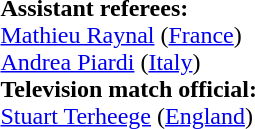<table style="width:100%">
<tr>
<td><br><strong>Assistant referees:</strong>
<br><a href='#'>Mathieu Raynal</a> (<a href='#'>France</a>)
<br><a href='#'>Andrea Piardi</a> (<a href='#'>Italy</a>)
<br><strong>Television match official:</strong>
<br><a href='#'>Stuart Terheege</a> (<a href='#'>England</a>)</td>
</tr>
</table>
